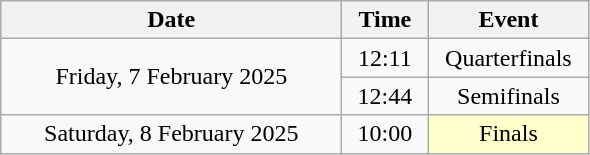<table class = "wikitable" style="text-align:center;">
<tr>
<th width=220>Date</th>
<th width=50>Time</th>
<th width=100>Event</th>
</tr>
<tr>
<td rowspan=2>Friday, 7 February 2025</td>
<td>12:11</td>
<td>Quarterfinals</td>
</tr>
<tr>
<td>12:44</td>
<td>Semifinals</td>
</tr>
<tr>
<td>Saturday, 8 February 2025</td>
<td>10:00</td>
<td bgcolor=ffffcc>Finals</td>
</tr>
</table>
